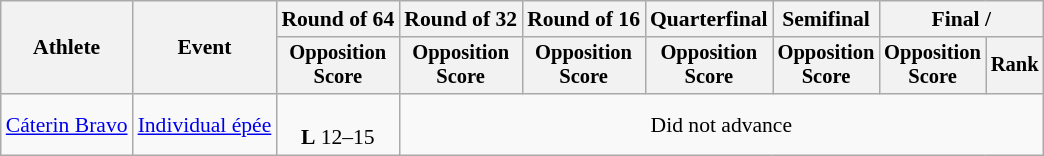<table class="wikitable" style="font-size:90%">
<tr>
<th rowspan="2">Athlete</th>
<th rowspan="2">Event</th>
<th>Round of 64</th>
<th>Round of 32</th>
<th>Round of 16</th>
<th>Quarterfinal</th>
<th>Semifinal</th>
<th colspan=2>Final / </th>
</tr>
<tr style="font-size:95%">
<th>Opposition <br> Score</th>
<th>Opposition <br> Score</th>
<th>Opposition <br> Score</th>
<th>Opposition <br> Score</th>
<th>Opposition <br> Score</th>
<th>Opposition <br> Score</th>
<th>Rank</th>
</tr>
<tr align=center>
<td align=left><a href='#'>Cáterin Bravo</a></td>
<td align=left><a href='#'>Individual épée</a></td>
<td><br><strong>L</strong> 12–15</td>
<td colspan=6>Did not advance</td>
</tr>
</table>
